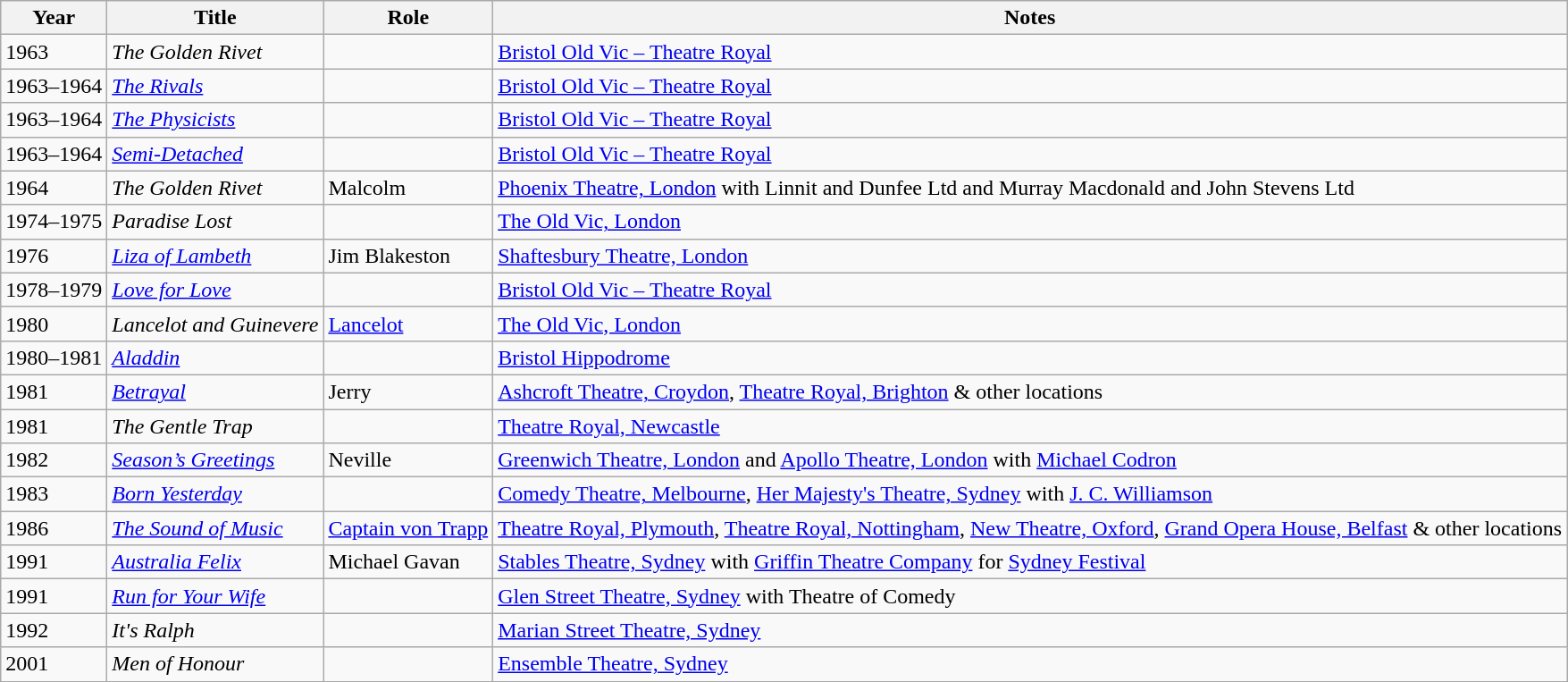<table class="wikitable sortable">
<tr>
<th>Year</th>
<th>Title</th>
<th>Role</th>
<th>Notes</th>
</tr>
<tr>
<td>1963</td>
<td><em>The Golden Rivet</em></td>
<td></td>
<td><a href='#'>Bristol Old Vic – Theatre Royal</a></td>
</tr>
<tr>
<td>1963–1964</td>
<td><em><a href='#'>The Rivals</a></em></td>
<td></td>
<td><a href='#'>Bristol Old Vic – Theatre Royal</a></td>
</tr>
<tr>
<td>1963–1964</td>
<td><em><a href='#'>The Physicists</a></em></td>
<td></td>
<td><a href='#'>Bristol Old Vic – Theatre Royal</a></td>
</tr>
<tr>
<td>1963–1964</td>
<td><em><a href='#'>Semi-Detached</a></em></td>
<td></td>
<td><a href='#'>Bristol Old Vic – Theatre Royal</a></td>
</tr>
<tr>
<td>1964</td>
<td><em>The Golden Rivet</em></td>
<td>Malcolm</td>
<td><a href='#'>Phoenix Theatre, London</a> with Linnit and Dunfee Ltd and Murray Macdonald and John Stevens Ltd</td>
</tr>
<tr>
<td>1974–1975</td>
<td><em>Paradise Lost</em></td>
<td></td>
<td><a href='#'>The Old Vic, London</a></td>
</tr>
<tr>
<td>1976</td>
<td><em><a href='#'>Liza of Lambeth</a></em></td>
<td>Jim Blakeston</td>
<td><a href='#'>Shaftesbury Theatre, London</a></td>
</tr>
<tr>
<td>1978–1979</td>
<td><em><a href='#'>Love for Love</a></em></td>
<td></td>
<td><a href='#'>Bristol Old Vic – Theatre Royal</a></td>
</tr>
<tr>
<td>1980</td>
<td><em>Lancelot and Guinevere</em></td>
<td><a href='#'>Lancelot</a></td>
<td><a href='#'>The Old Vic, London</a></td>
</tr>
<tr>
<td>1980–1981</td>
<td><em><a href='#'>Aladdin</a></em></td>
<td></td>
<td><a href='#'>Bristol Hippodrome</a></td>
</tr>
<tr>
<td>1981</td>
<td><em><a href='#'>Betrayal</a></em></td>
<td>Jerry</td>
<td><a href='#'>Ashcroft Theatre, Croydon</a>, <a href='#'>Theatre Royal, Brighton</a> & other locations</td>
</tr>
<tr>
<td>1981</td>
<td><em>The Gentle Trap</em></td>
<td></td>
<td><a href='#'>Theatre Royal, Newcastle</a></td>
</tr>
<tr>
<td>1982</td>
<td><em><a href='#'>Season’s Greetings</a></em></td>
<td>Neville</td>
<td><a href='#'>Greenwich Theatre, London</a> and <a href='#'>Apollo Theatre, London</a> with <a href='#'>Michael Codron</a></td>
</tr>
<tr>
<td>1983</td>
<td><em><a href='#'>Born Yesterday</a></em></td>
<td></td>
<td><a href='#'>Comedy Theatre, Melbourne</a>, <a href='#'>Her Majesty's Theatre, Sydney</a> with <a href='#'>J. C. Williamson</a></td>
</tr>
<tr>
<td>1986</td>
<td><em><a href='#'>The Sound of Music</a></em></td>
<td><a href='#'>Captain von Trapp</a></td>
<td><a href='#'>Theatre Royal, Plymouth</a>, <a href='#'>Theatre Royal, Nottingham</a>, <a href='#'>New Theatre, Oxford</a>, <a href='#'>Grand Opera House, Belfast</a> & other locations</td>
</tr>
<tr>
<td>1991</td>
<td><em><a href='#'>Australia Felix</a></em></td>
<td>Michael Gavan</td>
<td><a href='#'>Stables Theatre, Sydney</a> with <a href='#'>Griffin Theatre Company</a> for <a href='#'>Sydney Festival</a></td>
</tr>
<tr>
<td>1991</td>
<td><em><a href='#'>Run for Your Wife</a></em></td>
<td></td>
<td><a href='#'>Glen Street Theatre, Sydney</a> with Theatre of Comedy</td>
</tr>
<tr>
<td>1992</td>
<td><em>It's Ralph</em></td>
<td></td>
<td><a href='#'>Marian Street Theatre, Sydney</a></td>
</tr>
<tr>
<td>2001</td>
<td><em>Men of Honour</em></td>
<td></td>
<td><a href='#'>Ensemble Theatre, Sydney</a></td>
</tr>
</table>
